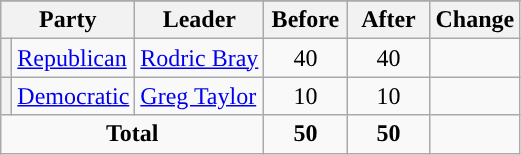<table class="wikitable" style="text-align:center;">
<tr>
</tr>
<tr>
<th colspan="2">Party</th>
<th>Leader</th>
<th style="width:3em">Before</th>
<th style="width:3em">After</th>
<th style="width:3em">Change</th>
</tr>
<tr>
<th style="background-color:"></th>
<td style="text-align:left;"><a href='#'>Republican</a></td>
<td style="text-align:left;"><a href='#'>Rodric Bray</a></td>
<td>40</td>
<td>40</td>
<td></td>
</tr>
<tr>
<th style="background-color:"></th>
<td style="text-align:left;"><a href='#'>Democratic</a></td>
<td style="text-align:left;"><a href='#'>Greg Taylor</a></td>
<td>10</td>
<td>10</td>
<td></td>
</tr>
<tr>
<td colspan="3"><strong>Total</strong></td>
<td><strong>50</strong></td>
<td><strong>50</strong></td>
<td></td>
</tr>
</table>
